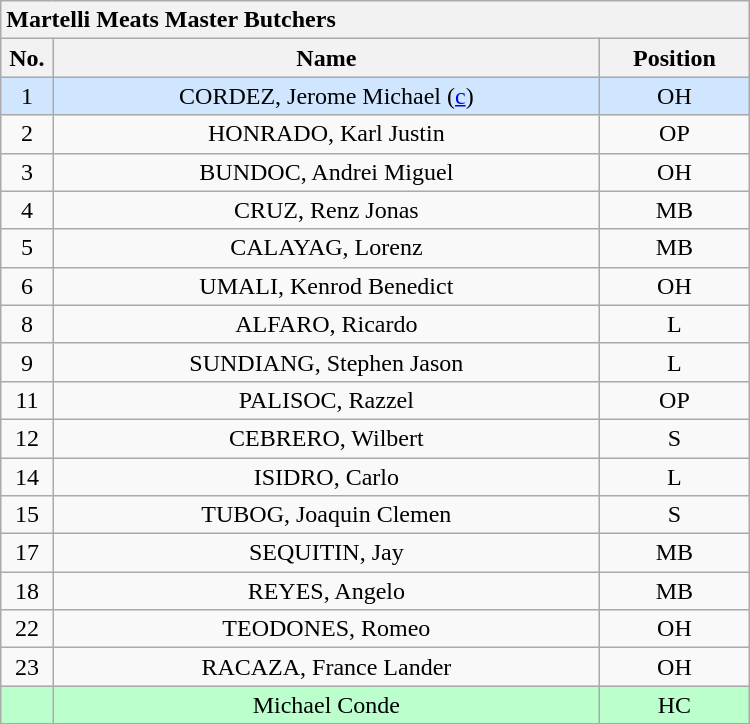<table class='wikitable mw-collapsible mw-collapsed' style='text-align: center; width: 500px; border: none;'>
<tr>
<th style='text-align: left;' colspan=3>Martelli Meats Master Butchers</th>
</tr>
<tr>
<th style="width:7%">No.</th>
<th>Name</th>
<th style="width:20%">Position</th>
</tr>
<tr bgcolor=#DOE6FF>
<td>1</td>
<td>CORDEZ, Jerome Michael (<a href='#'>c</a>)</td>
<td>OH</td>
</tr>
<tr>
<td>2</td>
<td>HONRADO, Karl Justin</td>
<td>OP</td>
</tr>
<tr>
<td>3</td>
<td>BUNDOC, Andrei Miguel</td>
<td>OH</td>
</tr>
<tr>
<td>4</td>
<td>CRUZ, Renz Jonas</td>
<td>MB</td>
</tr>
<tr>
<td>5</td>
<td>CALAYAG, Lorenz</td>
<td>MB</td>
</tr>
<tr>
<td>6</td>
<td>UMALI, Kenrod Benedict</td>
<td>OH</td>
</tr>
<tr>
<td>8</td>
<td>ALFARO, Ricardo</td>
<td>L</td>
</tr>
<tr>
<td>9</td>
<td>SUNDIANG, Stephen Jason</td>
<td>L</td>
</tr>
<tr>
<td>11</td>
<td>PALISOC, Razzel</td>
<td>OP</td>
</tr>
<tr>
<td>12</td>
<td>CEBRERO, Wilbert</td>
<td>S</td>
</tr>
<tr>
<td>14</td>
<td>ISIDRO, Carlo</td>
<td>L</td>
</tr>
<tr>
<td>15</td>
<td>TUBOG, Joaquin Clemen</td>
<td>S</td>
</tr>
<tr>
<td>17</td>
<td>SEQUITIN, Jay</td>
<td>MB</td>
</tr>
<tr>
<td>18</td>
<td>REYES, Angelo</td>
<td>MB</td>
</tr>
<tr>
<td>22</td>
<td>TEODONES, Romeo</td>
<td>OH</td>
</tr>
<tr>
<td>23</td>
<td>RACAZA, France Lander</td>
<td>OH</td>
</tr>
<tr bgcolor=#BBFFCC>
<td></td>
<td>Michael Conde</td>
<td>HC</td>
</tr>
<tr>
</tr>
</table>
